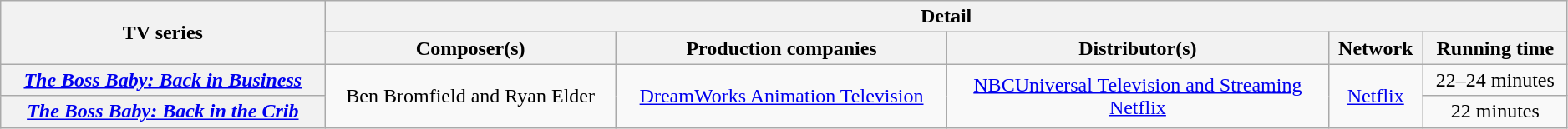<table class="wikitable sortable" style="text-align:center; width:99%;">
<tr>
<th rowspan="2">TV series</th>
<th colspan="5">Detail</th>
</tr>
<tr>
<th style="text-align:center;">Composer(s)</th>
<th style="text-align:center;">Production companies</th>
<th style="text-align:center;">Distributor(s)</th>
<th style="text-align:center;">Network</th>
<th style="text-align:center;">Running time</th>
</tr>
<tr>
<th><em><a href='#'>The Boss Baby: Back in Business</a></em></th>
<td rowspan="2">Ben Bromfield and Ryan Elder</td>
<td rowspan="2"><a href='#'>DreamWorks Animation Television</a></td>
<td rowspan="2"><a href='#'>NBCUniversal Television and Streaming</a><br><a href='#'>Netflix</a></td>
<td rowspan="2"><a href='#'>Netflix</a></td>
<td>22–24 minutes</td>
</tr>
<tr>
<th><em><a href='#'>The Boss Baby: Back in the Crib</a></em></th>
<td>22 minutes</td>
</tr>
</table>
